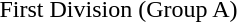<table>
<tr>
<td>First Division (Group A)</td>
<td></td>
<td></td>
<td></td>
</tr>
</table>
